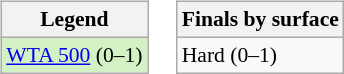<table>
<tr valign=top>
<td><br><table class="wikitable" style=font-size:90%>
<tr>
<th>Legend</th>
</tr>
<tr>
<td bgcolor="d4f1c5"><a href='#'>WTA 500</a> (0–1)</td>
</tr>
</table>
</td>
<td><br><table class="wikitable" style=font-size:90%>
<tr>
<th>Finals by surface</th>
</tr>
<tr>
<td>Hard (0–1)</td>
</tr>
</table>
</td>
</tr>
</table>
